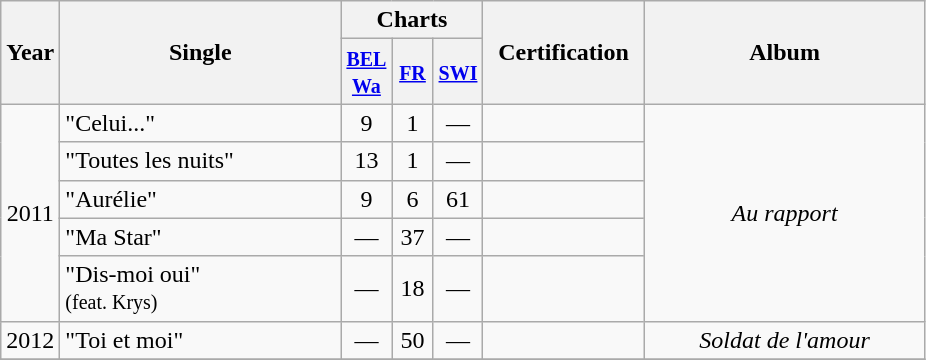<table class="wikitable">
<tr>
<th align="center" rowspan="2">Year</th>
<th align="center" rowspan="2" width="180">Single</th>
<th align="center" colspan="3">Charts</th>
<th align="center" rowspan="2" width="100">Certification</th>
<th align="center" rowspan="2" width="180">Album</th>
</tr>
<tr>
<th width="20"><small><a href='#'>BEL <br>Wa</a></small><br></th>
<th width="20"><small><a href='#'>FR</a></small><br></th>
<th width="20"><small><a href='#'>SWI</a></small><br></th>
</tr>
<tr>
<td align="center" rowspan="5">2011</td>
<td>"Celui..."</td>
<td align="center">9</td>
<td align="center">1</td>
<td align="center">—</td>
<td align="center"></td>
<td align="center" rowspan="5"><em>Au rapport</em></td>
</tr>
<tr>
<td>"Toutes les nuits"</td>
<td align="center">13</td>
<td align="center">1</td>
<td align="center">—</td>
<td align="center"></td>
</tr>
<tr>
<td>"Aurélie"</td>
<td align="center">9</td>
<td align="center">6</td>
<td align="center">61</td>
<td align="center"></td>
</tr>
<tr>
<td>"Ma Star"</td>
<td align="center">—</td>
<td align="center">37</td>
<td align="center">—</td>
<td align="center"></td>
</tr>
<tr>
<td>"Dis-moi oui" <br><small>(feat. Krys)</small></td>
<td align="center">—</td>
<td align="center">18</td>
<td align="center">—</td>
<td align="center"></td>
</tr>
<tr>
<td>2012</td>
<td>"Toi et moi"</td>
<td align="center">—</td>
<td align="center">50</td>
<td align="center">—</td>
<td align="center"></td>
<td align="center"><em>Soldat de l'amour</em></td>
</tr>
<tr>
</tr>
</table>
